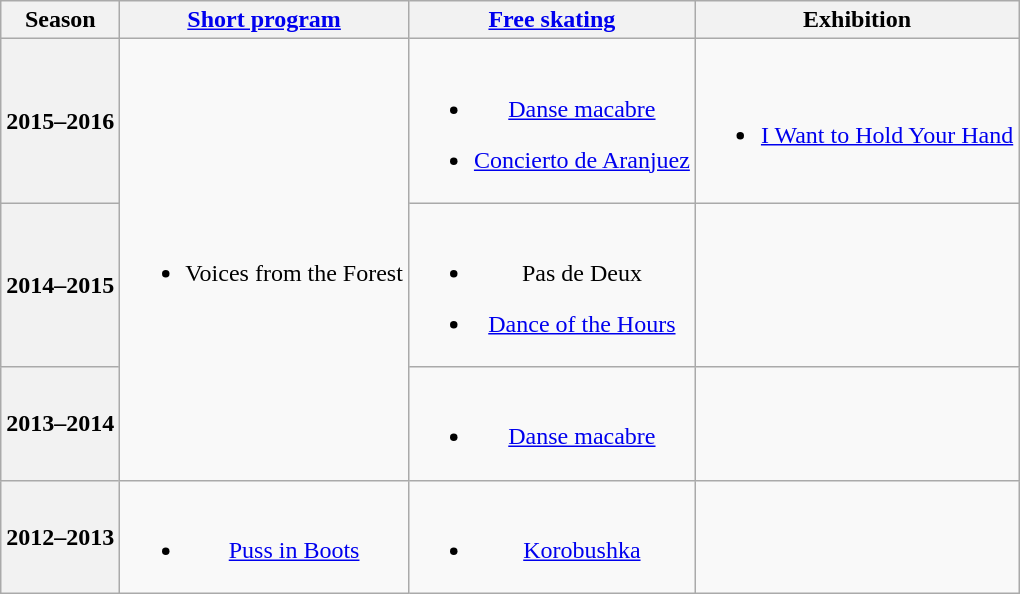<table class=wikitable style=text-align:center>
<tr>
<th>Season</th>
<th><a href='#'>Short program</a></th>
<th><a href='#'>Free skating</a></th>
<th>Exhibition</th>
</tr>
<tr>
<th>2015–2016 <br> </th>
<td rowspan=3><br><ul><li>Voices from the Forest <br></li></ul></td>
<td><br><ul><li><a href='#'>Danse macabre</a> <br></li></ul><ul><li><a href='#'>Concierto de Aranjuez</a> <br></li></ul></td>
<td><br><ul><li><a href='#'>I Want to Hold Your Hand</a> <br></li></ul></td>
</tr>
<tr>
<th>2014–2015 <br> </th>
<td><br><ul><li>Pas de Deux <br></li></ul><ul><li><a href='#'>Dance of the Hours</a> <br></li></ul></td>
<td></td>
</tr>
<tr>
<th>2013–2014 <br> </th>
<td><br><ul><li><a href='#'>Danse macabre</a> <br></li></ul></td>
<td></td>
</tr>
<tr>
<th>2012–2013 <br> </th>
<td><br><ul><li><a href='#'>Puss in Boots</a> <br></li></ul></td>
<td><br><ul><li><a href='#'>Korobushka</a> <br></li></ul></td>
<td></td>
</tr>
</table>
